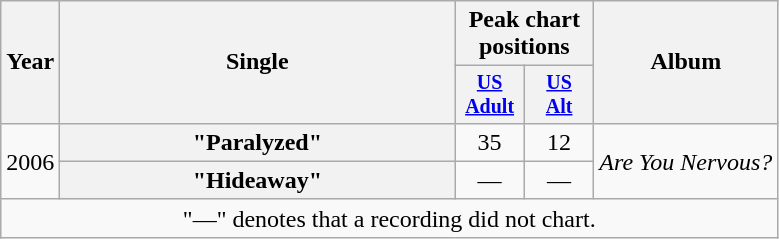<table class="wikitable plainrowheaders" style="text-align:center;">
<tr>
<th rowspan="2">Year</th>
<th rowspan="2" style="width:16em;">Single</th>
<th colspan="2">Peak chart<br>positions</th>
<th rowspan="2">Album</th>
</tr>
<tr style="font-size:smaller;">
<th width="40"><a href='#'>US Adult</a><br></th>
<th width="40"><a href='#'>US<br>Alt</a><br></th>
</tr>
<tr>
<td rowspan="2">2006</td>
<th scope="row">"Paralyzed"</th>
<td>35</td>
<td>12</td>
<td align="center" rowspan="2"><em>Are You Nervous?</em></td>
</tr>
<tr>
<th scope="row">"Hideaway"</th>
<td>—</td>
<td>—</td>
</tr>
<tr>
<td colspan="12">"—" denotes that a recording did not chart.</td>
</tr>
</table>
